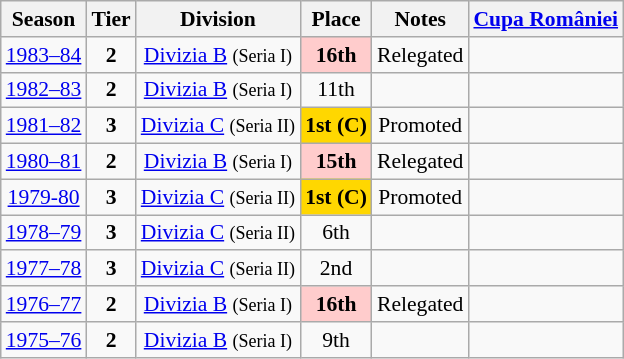<table class="wikitable" style="text-align:center; font-size:90%">
<tr>
<th>Season</th>
<th>Tier</th>
<th>Division</th>
<th>Place</th>
<th>Notes</th>
<th><a href='#'>Cupa României</a></th>
</tr>
<tr>
<td><a href='#'>1983–84</a></td>
<td><strong>2</strong></td>
<td><a href='#'>Divizia B</a> <small>(Seria I)</small></td>
<td align=center bgcolor=#FFCCCC><strong>16th</strong></td>
<td>Relegated</td>
<td></td>
</tr>
<tr>
<td><a href='#'>1982–83</a></td>
<td><strong>2</strong></td>
<td><a href='#'>Divizia B</a> <small>(Seria I)</small></td>
<td>11th</td>
<td></td>
</tr>
<tr>
<td><a href='#'>1981–82</a></td>
<td><strong>3</strong></td>
<td><a href='#'>Divizia C</a> <small>(Seria II)</small></td>
<td align=center bgcolor=gold><strong>1st (C)</strong></td>
<td>Promoted</td>
<td></td>
</tr>
<tr>
<td><a href='#'>1980–81</a></td>
<td><strong>2</strong></td>
<td><a href='#'>Divizia B</a> <small>(Seria I)</small></td>
<td align=center bgcolor=#FFCCCC><strong>15th</strong></td>
<td>Relegated</td>
<td></td>
</tr>
<tr>
<td><a href='#'>1979-80</a></td>
<td><strong>3</strong></td>
<td><a href='#'>Divizia C</a> <small>(Seria II)</small></td>
<td align=center bgcolor=gold><strong>1st (C)</strong></td>
<td>Promoted</td>
<td></td>
</tr>
<tr>
<td><a href='#'>1978–79</a></td>
<td><strong>3</strong></td>
<td><a href='#'>Divizia C</a> <small>(Seria II)</small></td>
<td>6th</td>
<td></td>
<td></td>
</tr>
<tr>
<td><a href='#'>1977–78</a></td>
<td><strong>3</strong></td>
<td><a href='#'>Divizia C</a> <small>(Seria II)</small></td>
<td>2nd</td>
<td></td>
<td></td>
</tr>
<tr>
<td><a href='#'>1976–77</a></td>
<td><strong>2</strong></td>
<td><a href='#'>Divizia B</a> <small>(Seria I)</small></td>
<td align=center bgcolor=#FFCCCC><strong>16th</strong></td>
<td>Relegated</td>
<td></td>
</tr>
<tr>
<td><a href='#'>1975–76</a></td>
<td><strong>2</strong></td>
<td><a href='#'>Divizia B</a> <small>(Seria I)</small></td>
<td>9th</td>
<td></td>
<td></td>
</tr>
</table>
